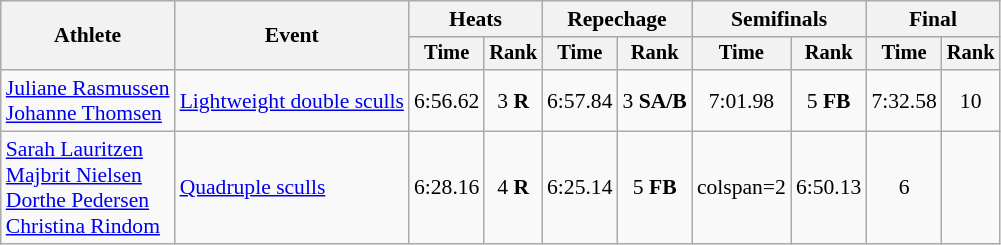<table class="wikitable" style="font-size:90%;">
<tr>
<th rowspan="2">Athlete</th>
<th rowspan="2">Event</th>
<th colspan="2">Heats</th>
<th colspan="2">Repechage</th>
<th colspan="2">Semifinals</th>
<th colspan="2">Final</th>
</tr>
<tr style="font-size:95%">
<th>Time</th>
<th>Rank</th>
<th>Time</th>
<th>Rank</th>
<th>Time</th>
<th>Rank</th>
<th>Time</th>
<th>Rank</th>
</tr>
<tr align=center>
<td align=left><a href='#'>Juliane Rasmussen</a><br><a href='#'>Johanne Thomsen</a></td>
<td align=left><a href='#'>Lightweight double sculls</a></td>
<td>6:56.62</td>
<td>3 <strong>R</strong></td>
<td>6:57.84</td>
<td>3 <strong>SA/B</strong></td>
<td>7:01.98</td>
<td>5 <strong>FB</strong></td>
<td>7:32.58</td>
<td>10</td>
</tr>
<tr align=center>
<td align=left><a href='#'>Sarah Lauritzen</a><br><a href='#'>Majbrit Nielsen</a><br><a href='#'>Dorthe Pedersen</a><br><a href='#'>Christina Rindom</a></td>
<td align=left><a href='#'>Quadruple sculls</a></td>
<td>6:28.16</td>
<td>4 <strong>R</strong></td>
<td>6:25.14</td>
<td>5 <strong>FB</strong></td>
<td>colspan=2 </td>
<td>6:50.13</td>
<td>6</td>
</tr>
</table>
